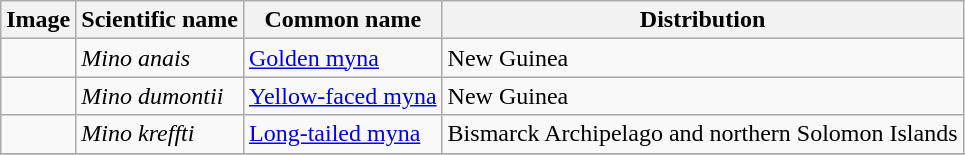<table class="wikitable">
<tr>
<th>Image</th>
<th>Scientific name</th>
<th>Common name</th>
<th>Distribution</th>
</tr>
<tr>
<td></td>
<td><em>Mino anais</em></td>
<td><a href='#'>Golden myna</a></td>
<td>New Guinea</td>
</tr>
<tr>
<td></td>
<td><em>Mino dumontii</em></td>
<td><a href='#'>Yellow-faced myna</a></td>
<td>New Guinea</td>
</tr>
<tr>
<td></td>
<td><em>Mino kreffti</em></td>
<td><a href='#'>Long-tailed myna</a></td>
<td>Bismarck Archipelago and northern Solomon Islands</td>
</tr>
<tr>
</tr>
</table>
